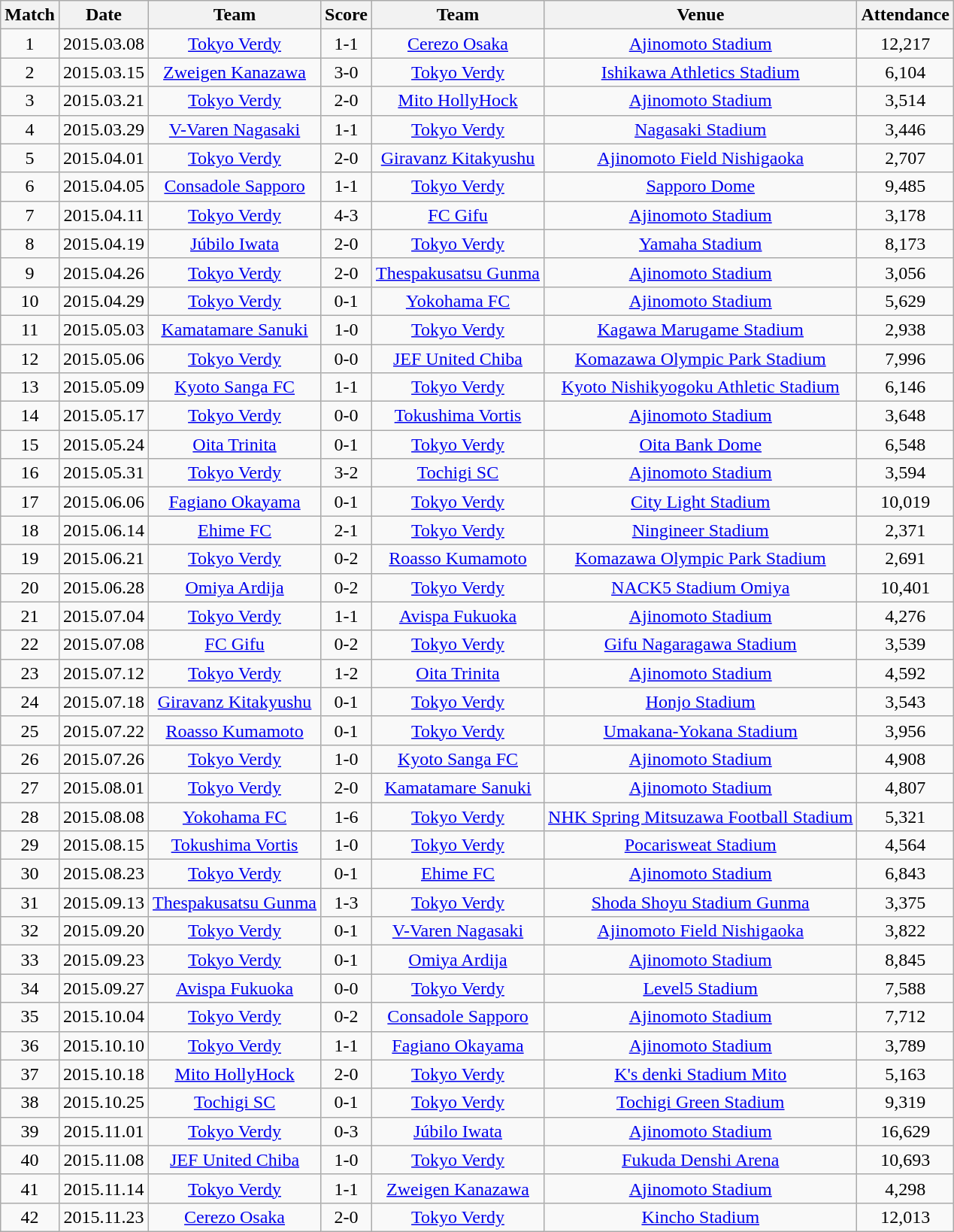<table class="wikitable" style="text-align:center;">
<tr>
<th>Match</th>
<th>Date</th>
<th>Team</th>
<th>Score</th>
<th>Team</th>
<th>Venue</th>
<th>Attendance</th>
</tr>
<tr>
<td>1</td>
<td>2015.03.08</td>
<td><a href='#'>Tokyo Verdy</a></td>
<td>1-1</td>
<td><a href='#'>Cerezo Osaka</a></td>
<td><a href='#'>Ajinomoto Stadium</a></td>
<td>12,217</td>
</tr>
<tr>
<td>2</td>
<td>2015.03.15</td>
<td><a href='#'>Zweigen Kanazawa</a></td>
<td>3-0</td>
<td><a href='#'>Tokyo Verdy</a></td>
<td><a href='#'>Ishikawa Athletics Stadium</a></td>
<td>6,104</td>
</tr>
<tr>
<td>3</td>
<td>2015.03.21</td>
<td><a href='#'>Tokyo Verdy</a></td>
<td>2-0</td>
<td><a href='#'>Mito HollyHock</a></td>
<td><a href='#'>Ajinomoto Stadium</a></td>
<td>3,514</td>
</tr>
<tr>
<td>4</td>
<td>2015.03.29</td>
<td><a href='#'>V-Varen Nagasaki</a></td>
<td>1-1</td>
<td><a href='#'>Tokyo Verdy</a></td>
<td><a href='#'>Nagasaki Stadium</a></td>
<td>3,446</td>
</tr>
<tr>
<td>5</td>
<td>2015.04.01</td>
<td><a href='#'>Tokyo Verdy</a></td>
<td>2-0</td>
<td><a href='#'>Giravanz Kitakyushu</a></td>
<td><a href='#'>Ajinomoto Field Nishigaoka</a></td>
<td>2,707</td>
</tr>
<tr>
<td>6</td>
<td>2015.04.05</td>
<td><a href='#'>Consadole Sapporo</a></td>
<td>1-1</td>
<td><a href='#'>Tokyo Verdy</a></td>
<td><a href='#'>Sapporo Dome</a></td>
<td>9,485</td>
</tr>
<tr>
<td>7</td>
<td>2015.04.11</td>
<td><a href='#'>Tokyo Verdy</a></td>
<td>4-3</td>
<td><a href='#'>FC Gifu</a></td>
<td><a href='#'>Ajinomoto Stadium</a></td>
<td>3,178</td>
</tr>
<tr>
<td>8</td>
<td>2015.04.19</td>
<td><a href='#'>Júbilo Iwata</a></td>
<td>2-0</td>
<td><a href='#'>Tokyo Verdy</a></td>
<td><a href='#'>Yamaha Stadium</a></td>
<td>8,173</td>
</tr>
<tr>
<td>9</td>
<td>2015.04.26</td>
<td><a href='#'>Tokyo Verdy</a></td>
<td>2-0</td>
<td><a href='#'>Thespakusatsu Gunma</a></td>
<td><a href='#'>Ajinomoto Stadium</a></td>
<td>3,056</td>
</tr>
<tr>
<td>10</td>
<td>2015.04.29</td>
<td><a href='#'>Tokyo Verdy</a></td>
<td>0-1</td>
<td><a href='#'>Yokohama FC</a></td>
<td><a href='#'>Ajinomoto Stadium</a></td>
<td>5,629</td>
</tr>
<tr>
<td>11</td>
<td>2015.05.03</td>
<td><a href='#'>Kamatamare Sanuki</a></td>
<td>1-0</td>
<td><a href='#'>Tokyo Verdy</a></td>
<td><a href='#'>Kagawa Marugame Stadium</a></td>
<td>2,938</td>
</tr>
<tr>
<td>12</td>
<td>2015.05.06</td>
<td><a href='#'>Tokyo Verdy</a></td>
<td>0-0</td>
<td><a href='#'>JEF United Chiba</a></td>
<td><a href='#'>Komazawa Olympic Park Stadium</a></td>
<td>7,996</td>
</tr>
<tr>
<td>13</td>
<td>2015.05.09</td>
<td><a href='#'>Kyoto Sanga FC</a></td>
<td>1-1</td>
<td><a href='#'>Tokyo Verdy</a></td>
<td><a href='#'>Kyoto Nishikyogoku Athletic Stadium</a></td>
<td>6,146</td>
</tr>
<tr>
<td>14</td>
<td>2015.05.17</td>
<td><a href='#'>Tokyo Verdy</a></td>
<td>0-0</td>
<td><a href='#'>Tokushima Vortis</a></td>
<td><a href='#'>Ajinomoto Stadium</a></td>
<td>3,648</td>
</tr>
<tr>
<td>15</td>
<td>2015.05.24</td>
<td><a href='#'>Oita Trinita</a></td>
<td>0-1</td>
<td><a href='#'>Tokyo Verdy</a></td>
<td><a href='#'>Oita Bank Dome</a></td>
<td>6,548</td>
</tr>
<tr>
<td>16</td>
<td>2015.05.31</td>
<td><a href='#'>Tokyo Verdy</a></td>
<td>3-2</td>
<td><a href='#'>Tochigi SC</a></td>
<td><a href='#'>Ajinomoto Stadium</a></td>
<td>3,594</td>
</tr>
<tr>
<td>17</td>
<td>2015.06.06</td>
<td><a href='#'>Fagiano Okayama</a></td>
<td>0-1</td>
<td><a href='#'>Tokyo Verdy</a></td>
<td><a href='#'>City Light Stadium</a></td>
<td>10,019</td>
</tr>
<tr>
<td>18</td>
<td>2015.06.14</td>
<td><a href='#'>Ehime FC</a></td>
<td>2-1</td>
<td><a href='#'>Tokyo Verdy</a></td>
<td><a href='#'>Ningineer Stadium</a></td>
<td>2,371</td>
</tr>
<tr>
<td>19</td>
<td>2015.06.21</td>
<td><a href='#'>Tokyo Verdy</a></td>
<td>0-2</td>
<td><a href='#'>Roasso Kumamoto</a></td>
<td><a href='#'>Komazawa Olympic Park Stadium</a></td>
<td>2,691</td>
</tr>
<tr>
<td>20</td>
<td>2015.06.28</td>
<td><a href='#'>Omiya Ardija</a></td>
<td>0-2</td>
<td><a href='#'>Tokyo Verdy</a></td>
<td><a href='#'>NACK5 Stadium Omiya</a></td>
<td>10,401</td>
</tr>
<tr>
<td>21</td>
<td>2015.07.04</td>
<td><a href='#'>Tokyo Verdy</a></td>
<td>1-1</td>
<td><a href='#'>Avispa Fukuoka</a></td>
<td><a href='#'>Ajinomoto Stadium</a></td>
<td>4,276</td>
</tr>
<tr>
<td>22</td>
<td>2015.07.08</td>
<td><a href='#'>FC Gifu</a></td>
<td>0-2</td>
<td><a href='#'>Tokyo Verdy</a></td>
<td><a href='#'>Gifu Nagaragawa Stadium</a></td>
<td>3,539</td>
</tr>
<tr>
<td>23</td>
<td>2015.07.12</td>
<td><a href='#'>Tokyo Verdy</a></td>
<td>1-2</td>
<td><a href='#'>Oita Trinita</a></td>
<td><a href='#'>Ajinomoto Stadium</a></td>
<td>4,592</td>
</tr>
<tr>
<td>24</td>
<td>2015.07.18</td>
<td><a href='#'>Giravanz Kitakyushu</a></td>
<td>0-1</td>
<td><a href='#'>Tokyo Verdy</a></td>
<td><a href='#'>Honjo Stadium</a></td>
<td>3,543</td>
</tr>
<tr>
<td>25</td>
<td>2015.07.22</td>
<td><a href='#'>Roasso Kumamoto</a></td>
<td>0-1</td>
<td><a href='#'>Tokyo Verdy</a></td>
<td><a href='#'>Umakana-Yokana Stadium</a></td>
<td>3,956</td>
</tr>
<tr>
<td>26</td>
<td>2015.07.26</td>
<td><a href='#'>Tokyo Verdy</a></td>
<td>1-0</td>
<td><a href='#'>Kyoto Sanga FC</a></td>
<td><a href='#'>Ajinomoto Stadium</a></td>
<td>4,908</td>
</tr>
<tr>
<td>27</td>
<td>2015.08.01</td>
<td><a href='#'>Tokyo Verdy</a></td>
<td>2-0</td>
<td><a href='#'>Kamatamare Sanuki</a></td>
<td><a href='#'>Ajinomoto Stadium</a></td>
<td>4,807</td>
</tr>
<tr>
<td>28</td>
<td>2015.08.08</td>
<td><a href='#'>Yokohama FC</a></td>
<td>1-6</td>
<td><a href='#'>Tokyo Verdy</a></td>
<td><a href='#'>NHK Spring Mitsuzawa Football Stadium</a></td>
<td>5,321</td>
</tr>
<tr>
<td>29</td>
<td>2015.08.15</td>
<td><a href='#'>Tokushima Vortis</a></td>
<td>1-0</td>
<td><a href='#'>Tokyo Verdy</a></td>
<td><a href='#'>Pocarisweat Stadium</a></td>
<td>4,564</td>
</tr>
<tr>
<td>30</td>
<td>2015.08.23</td>
<td><a href='#'>Tokyo Verdy</a></td>
<td>0-1</td>
<td><a href='#'>Ehime FC</a></td>
<td><a href='#'>Ajinomoto Stadium</a></td>
<td>6,843</td>
</tr>
<tr>
<td>31</td>
<td>2015.09.13</td>
<td><a href='#'>Thespakusatsu Gunma</a></td>
<td>1-3</td>
<td><a href='#'>Tokyo Verdy</a></td>
<td><a href='#'>Shoda Shoyu Stadium Gunma</a></td>
<td>3,375</td>
</tr>
<tr>
<td>32</td>
<td>2015.09.20</td>
<td><a href='#'>Tokyo Verdy</a></td>
<td>0-1</td>
<td><a href='#'>V-Varen Nagasaki</a></td>
<td><a href='#'>Ajinomoto Field Nishigaoka</a></td>
<td>3,822</td>
</tr>
<tr>
<td>33</td>
<td>2015.09.23</td>
<td><a href='#'>Tokyo Verdy</a></td>
<td>0-1</td>
<td><a href='#'>Omiya Ardija</a></td>
<td><a href='#'>Ajinomoto Stadium</a></td>
<td>8,845</td>
</tr>
<tr>
<td>34</td>
<td>2015.09.27</td>
<td><a href='#'>Avispa Fukuoka</a></td>
<td>0-0</td>
<td><a href='#'>Tokyo Verdy</a></td>
<td><a href='#'>Level5 Stadium</a></td>
<td>7,588</td>
</tr>
<tr>
<td>35</td>
<td>2015.10.04</td>
<td><a href='#'>Tokyo Verdy</a></td>
<td>0-2</td>
<td><a href='#'>Consadole Sapporo</a></td>
<td><a href='#'>Ajinomoto Stadium</a></td>
<td>7,712</td>
</tr>
<tr>
<td>36</td>
<td>2015.10.10</td>
<td><a href='#'>Tokyo Verdy</a></td>
<td>1-1</td>
<td><a href='#'>Fagiano Okayama</a></td>
<td><a href='#'>Ajinomoto Stadium</a></td>
<td>3,789</td>
</tr>
<tr>
<td>37</td>
<td>2015.10.18</td>
<td><a href='#'>Mito HollyHock</a></td>
<td>2-0</td>
<td><a href='#'>Tokyo Verdy</a></td>
<td><a href='#'>K's denki Stadium Mito</a></td>
<td>5,163</td>
</tr>
<tr>
<td>38</td>
<td>2015.10.25</td>
<td><a href='#'>Tochigi SC</a></td>
<td>0-1</td>
<td><a href='#'>Tokyo Verdy</a></td>
<td><a href='#'>Tochigi Green Stadium</a></td>
<td>9,319</td>
</tr>
<tr>
<td>39</td>
<td>2015.11.01</td>
<td><a href='#'>Tokyo Verdy</a></td>
<td>0-3</td>
<td><a href='#'>Júbilo Iwata</a></td>
<td><a href='#'>Ajinomoto Stadium</a></td>
<td>16,629</td>
</tr>
<tr>
<td>40</td>
<td>2015.11.08</td>
<td><a href='#'>JEF United Chiba</a></td>
<td>1-0</td>
<td><a href='#'>Tokyo Verdy</a></td>
<td><a href='#'>Fukuda Denshi Arena</a></td>
<td>10,693</td>
</tr>
<tr>
<td>41</td>
<td>2015.11.14</td>
<td><a href='#'>Tokyo Verdy</a></td>
<td>1-1</td>
<td><a href='#'>Zweigen Kanazawa</a></td>
<td><a href='#'>Ajinomoto Stadium</a></td>
<td>4,298</td>
</tr>
<tr>
<td>42</td>
<td>2015.11.23</td>
<td><a href='#'>Cerezo Osaka</a></td>
<td>2-0</td>
<td><a href='#'>Tokyo Verdy</a></td>
<td><a href='#'>Kincho Stadium</a></td>
<td>12,013</td>
</tr>
</table>
